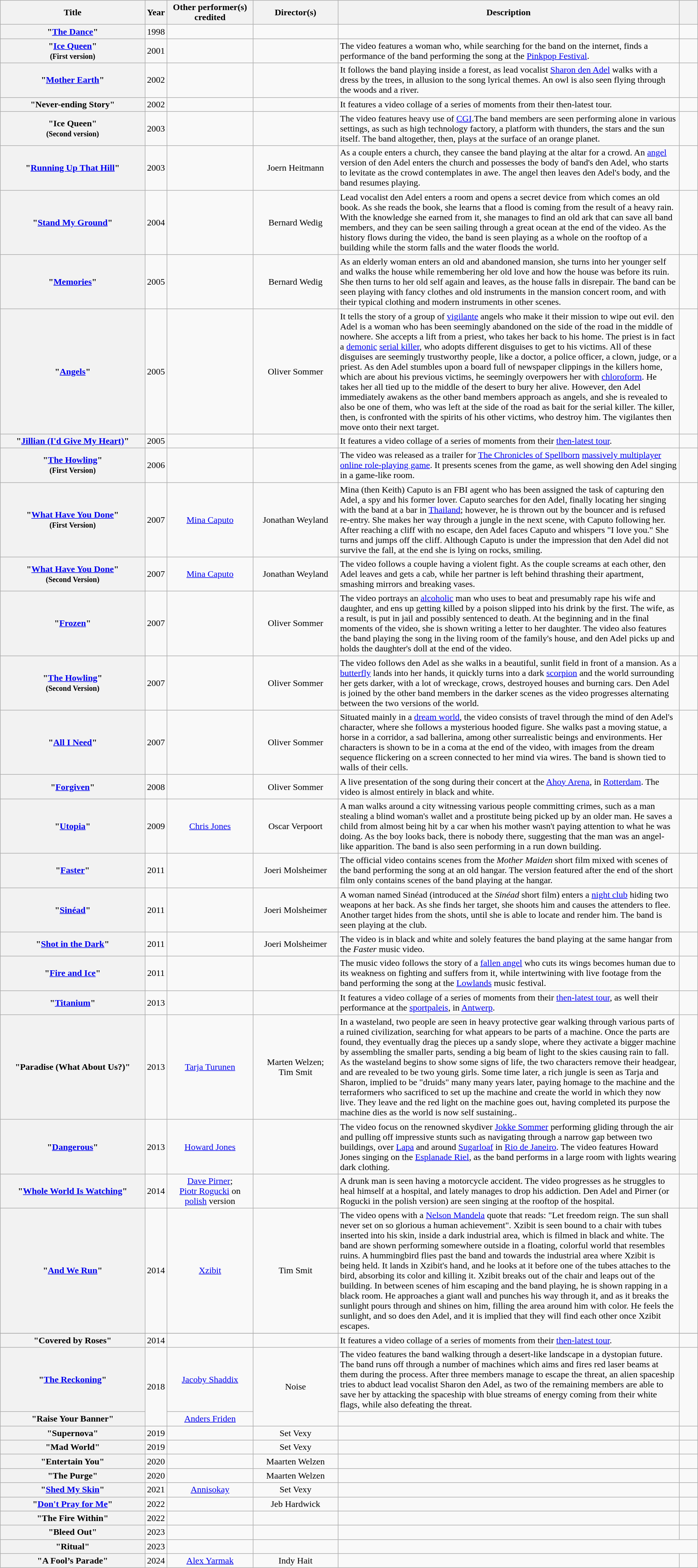<table class="wikitable sortable plainrowheaders" style="text-align:center;">
<tr>
<th scope="col" style="width:18em;">Title</th>
<th scope="col" style="width:2em;">Year</th>
<th scope="col" style="width:10em;">Other performer(s) credited</th>
<th scope="col" style="width:10em;">Director(s)</th>
<th scope="col" style="width:45em;" class="unsortable">Description</th>
<th scope="col" style="width:2em;" class="unsortable"></th>
</tr>
<tr>
<th scope="row">"<a href='#'>The Dance</a>"</th>
<td>1998</td>
<td></td>
<td></td>
<td style="text-align:left;"></td>
<td></td>
</tr>
<tr>
<th scope="row">"<a href='#'>Ice Queen</a>"<br><small>(First version)</small></th>
<td>2001</td>
<td></td>
<td></td>
<td style="text-align:left;">The video features a woman who, while searching for the band on the internet, finds a performance of the band performing the song at the <a href='#'>Pinkpop Festival</a>.</td>
<td></td>
</tr>
<tr>
<th scope="row">"<a href='#'>Mother Earth</a>"</th>
<td>2002</td>
<td></td>
<td></td>
<td style="text-align:left;">It follows the band playing inside a forest, as lead vocalist <a href='#'>Sharon den Adel</a> walks with a dress by the trees, in allusion to the song lyrical themes. An owl is also seen flying through the woods and a river.</td>
<td></td>
</tr>
<tr>
<th scope="row">"Never-ending Story"</th>
<td>2002</td>
<td></td>
<td></td>
<td style="text-align:left;">It features a video collage of a series of moments from their then-latest tour.</td>
<td></td>
</tr>
<tr>
<th scope="row">"Ice Queen"<br><small>(Second version)</small></th>
<td>2003</td>
<td></td>
<td></td>
<td style="text-align:left;">The video features heavy use of <a href='#'>CGI</a>.The band members are seen performing alone in various settings, as such as high technology factory, a platform with thunders, the stars and the sun itself. The band altogether, then, plays at the surface of an orange planet.</td>
<td></td>
</tr>
<tr>
<th scope="row">"<a href='#'>Running Up That Hill</a>"</th>
<td>2003</td>
<td></td>
<td>Joern Heitmann</td>
<td style="text-align:left;">As a couple enters a church, they cansee the band playing at the altar for a crowd. An <a href='#'>angel</a> version of den Adel enters the church and possesses the body of band's den Adel, who starts to levitate as the crowd contemplates in awe. The angel then leaves den Adel's body, and the band resumes playing.</td>
<td></td>
</tr>
<tr>
<th scope="row">"<a href='#'>Stand My Ground</a>"</th>
<td>2004</td>
<td></td>
<td>Bernard Wedig</td>
<td style="text-align:left;">Lead vocalist den Adel enters a room and opens a secret device from which comes an old book. As she reads the book, she learns that a flood is coming from the result of a heavy rain. With the knowledge she earned from it, she manages to find an old ark that can save all band members, and they can be seen sailing through a great ocean at the end of the video. As the history flows during the video, the band is seen playing as a whole on the rooftop of a building while the storm falls and the water floods the world.</td>
<td></td>
</tr>
<tr>
<th scope="row">"<a href='#'>Memories</a>"</th>
<td>2005</td>
<td></td>
<td>Bernard Wedig</td>
<td style="text-align:left;">As an elderly woman enters an old and abandoned mansion, she turns into her younger self and walks the house while remembering her old love and how the house was before its ruin. She then turns to her old self again and leaves, as the house falls in disrepair. The band can be seen playing with fancy clothes and old instruments in the mansion concert room, and with their typical clothing and modern instruments in other scenes.</td>
<td></td>
</tr>
<tr>
<th scope="row">"<a href='#'>Angels</a>"</th>
<td>2005</td>
<td></td>
<td>Oliver Sommer</td>
<td style="text-align:left;">It tells the story of a group of <a href='#'>vigilante</a> angels who make it their mission to wipe out evil. den Adel is a woman who has been seemingly abandoned on the side of the road in the middle of nowhere. She accepts a lift from a priest, who takes her back to his home. The priest is in fact a <a href='#'>demonic</a> <a href='#'>serial killer</a>, who adopts different disguises to get to his victims. All of these disguises are seemingly trustworthy people, like a doctor, a police officer, a clown, judge, or a priest. As den Adel stumbles upon a board full of newspaper clippings in the killers home, which are about his previous victims, he seemingly overpowers her with <a href='#'>chloroform</a>. He takes her all tied up to the middle of the desert to bury her alive. However, den Adel immediately awakens as the other band members approach as angels, and she is revealed to also be one of them, who was left at the side of the road as bait for the serial killer. The killer, then, is confronted with the spirits of his other victims, who destroy him. The vigilantes then move onto their next target.</td>
<td></td>
</tr>
<tr>
<th scope="row">"<a href='#'>Jillian (I'd Give My Heart)</a>"</th>
<td>2005</td>
<td></td>
<td></td>
<td style="text-align:left;">It features a video collage of a series of moments from their <a href='#'>then-latest tour</a>.</td>
<td></td>
</tr>
<tr>
<th scope="row">"<a href='#'>The Howling</a>"<br><small>(First Version)</small></th>
<td>2006</td>
<td></td>
<td></td>
<td style="text-align:left;">The video was released as a trailer for <a href='#'>The Chronicles of Spellborn</a> <a href='#'>massively multiplayer online role-playing game</a>. It presents scenes from the game, as well showing den Adel singing in a game-like room.</td>
<td></td>
</tr>
<tr>
<th scope="row">"<a href='#'>What Have You Done</a>"<br><small>(First Version)</small></th>
<td>2007</td>
<td><a href='#'>Mina Caputo</a></td>
<td>Jonathan Weyland</td>
<td style="text-align:left;">Mina (then Keith) Caputo is an FBI agent who has been assigned the task of capturing den Adel, a spy and his former lover. Caputo searches for den Adel, finally locating her singing with the band at a bar in <a href='#'>Thailand</a>; however, he is thrown out by the bouncer and is refused re-entry. She makes her way through a jungle in the next scene, with Caputo following her. After reaching a cliff with no escape, den Adel faces Caputo and whispers "I love you." She turns and jumps off the cliff. Although Caputo is under the impression that den Adel did not survive the fall, at the end she is lying on rocks, smiling.</td>
<td></td>
</tr>
<tr>
<th scope="row">"<a href='#'>What Have You Done</a>"<br><small>(Second Version)</small></th>
<td>2007</td>
<td><a href='#'>Mina Caputo</a></td>
<td>Jonathan Weyland</td>
<td style="text-align:left;">The video follows a couple having a violent fight. As the couple screams at each other, den Adel leaves and gets a cab, while her partner is left behind thrashing their apartment, smashing mirrors and breaking vases.</td>
<td></td>
</tr>
<tr>
<th scope="row">"<a href='#'>Frozen</a>"</th>
<td>2007</td>
<td></td>
<td>Oliver Sommer</td>
<td style="text-align:left;">The video portrays an <a href='#'>alcoholic</a> man who uses to beat and presumably rape his wife and daughter, and ens up getting killed by a poison slipped into his drink by the first. The wife, as a result, is put in jail and possibly sentenced to death. At the beginning and in the final moments of the video, she is shown writing a letter to her daughter. The video also features the band playing the song in the living room of the family's house, and den Adel picks up and holds the daughter's doll at the end of the video.</td>
<td></td>
</tr>
<tr>
<th scope="row">"<a href='#'>The Howling</a>"<br><small>(Second Version)</small></th>
<td>2007</td>
<td></td>
<td>Oliver Sommer</td>
<td style="text-align:left;">The video follows den Adel as she walks in a beautiful, sunlit field in front of a mansion. As a <a href='#'>butterfly</a> lands into her hands, it quickly turns into a dark <a href='#'>scorpion</a> and the world surrounding her gets darker, with a lot of wreckage, crows, destroyed houses and burning cars. Den Adel is joined by the other band members in the darker scenes as the video progresses alternating between the two versions of the world.</td>
<td></td>
</tr>
<tr>
<th scope="row">"<a href='#'>All I Need</a>"</th>
<td>2007</td>
<td></td>
<td>Oliver Sommer</td>
<td style="text-align:left;">Situated mainly in a <a href='#'>dream world</a>, the video consists of travel through the mind of den Adel's character, where she follows a mysterious hooded figure. She walks past a moving statue, a horse in a corridor, a sad ballerina, among other surrealistic beings and environments. Her characters is shown to be in a coma at the end of the video, with images from the dream sequence flickering on a screen connected to her mind via wires. The band is shown tied to walls of their cells.</td>
<td></td>
</tr>
<tr>
<th scope="row">"<a href='#'>Forgiven</a>"</th>
<td>2008</td>
<td></td>
<td>Oliver Sommer</td>
<td style="text-align:left;">A live presentation of the song during their concert at the <a href='#'>Ahoy Arena</a>, in <a href='#'>Rotterdam</a>. The video is almost entirely in black and white.</td>
<td></td>
</tr>
<tr>
<th scope="row">"<a href='#'>Utopia</a>"</th>
<td>2009</td>
<td><a href='#'>Chris Jones</a></td>
<td>Oscar Verpoort</td>
<td style="text-align:left;">A man walks around a city witnessing various people committing crimes, such as a man stealing a blind woman's wallet and a prostitute being picked up by an older man. He saves a child from almost being hit by a car when his mother wasn't paying attention to what he was doing. As the boy looks back, there is nobody there, suggesting that the man was an angel-like apparition. The band is also seen performing in a run down building.</td>
<td></td>
</tr>
<tr>
<th scope="row">"<a href='#'>Faster</a>"</th>
<td>2011</td>
<td></td>
<td>Joeri Molsheimer</td>
<td style="text-align:left;">The official video contains scenes from the <em>Mother Maiden</em> short film mixed with scenes of the band performing the song at an old hangar. The version featured after the end of the short film only contains scenes of the band playing at the hangar.</td>
<td></td>
</tr>
<tr>
<th scope="row">"<a href='#'>Sinéad</a>"</th>
<td>2011</td>
<td></td>
<td>Joeri Molsheimer</td>
<td style="text-align:left;">A woman named Sinéad (introduced at the <em>Sinéad</em> short film) enters a <a href='#'>night club</a> hiding two weapons at her back. As she finds her target, she shoots him and causes the attenders to flee. Another target hides from the shots, until she is able to locate and render him. The band is seen playing at the club.</td>
<td></td>
</tr>
<tr>
<th scope="row">"<a href='#'>Shot in the Dark</a>"</th>
<td>2011</td>
<td></td>
<td>Joeri Molsheimer</td>
<td style="text-align:left;">The video is in black and white and solely features the band playing at the same hangar from the <em>Faster</em> music video.</td>
<td></td>
</tr>
<tr>
<th scope="row">"<a href='#'>Fire and Ice</a>"</th>
<td>2011</td>
<td></td>
<td></td>
<td style="text-align:left;">The music video follows the story of a <a href='#'>fallen angel</a> who cuts its wings becomes human due to its weakness on fighting and suffers from it, while intertwining with live footage from the band performing the song at the <a href='#'>Lowlands</a> music festival.</td>
<td></td>
</tr>
<tr>
<th scope="row">"<a href='#'>Titanium</a>"</th>
<td>2013</td>
<td></td>
<td></td>
<td style="text-align:left;">It features a video collage of a series of moments from their <a href='#'>then-latest tour</a>, as well their performance at the <a href='#'>sportpaleis</a>, in <a href='#'>Antwerp</a>.</td>
<td></td>
</tr>
<tr>
<th scope="row">"Paradise (What About Us?)"</th>
<td>2013</td>
<td><a href='#'>Tarja Turunen</a></td>
<td>Marten Welzen;<br>Tim Smit</td>
<td style="text-align:left;">In a wasteland, two people are seen in heavy protective gear walking through various parts of a ruined civilization, searching for what appears to be parts of a machine. Once the parts are found, they eventually drag the pieces up a sandy slope, where they activate a bigger machine by assembling the smaller parts, sending a big beam of light to the skies causing rain to fall. As the wasteland begins to show some signs of life, the two characters remove their headgear, and are revealed to be two young girls. Some time later, a rich jungle is seen as Tarja and Sharon, implied to be "druids" many many years later, paying homage to the machine and the terraformers who sacrificed to set up the machine and create the world in which they now live. They leave and the red light on the machine goes out, having completed its purpose the machine dies as the world is now self sustaining..</td>
<td></td>
</tr>
<tr>
<th scope="row">"<a href='#'>Dangerous</a>"</th>
<td>2013</td>
<td><a href='#'>Howard Jones</a></td>
<td></td>
<td style="text-align:left;">The video focus on the renowned skydiver <a href='#'>Jokke Sommer</a> performing gliding through the air and pulling off impressive stunts such as navigating through a narrow gap between two buildings, over <a href='#'>Lapa</a> and around <a href='#'>Sugarloaf</a> in <a href='#'>Rio de Janeiro</a>. The video features Howard Jones singing on the <a href='#'>Esplanade Riel</a>, as the band performs in a large room with lights wearing dark clothing.</td>
<td></td>
</tr>
<tr>
<th scope="row">"<a href='#'>Whole World Is Watching</a>"</th>
<td>2014</td>
<td><a href='#'>Dave Pirner</a>;<br> <a href='#'>Piotr Rogucki</a> on <a href='#'>polish</a> version</td>
<td></td>
<td style="text-align:left;">A drunk man is seen having a motorcycle accident. The video progresses as he struggles to heal himself at a hospital, and lately manages to drop his addiction. Den Adel and Pirner (or Rogucki in the polish version) are seen singing at the rooftop of the hospital.</td>
<td></td>
</tr>
<tr>
<th scope="row">"<a href='#'>And We Run</a>"</th>
<td>2014</td>
<td><a href='#'>Xzibit</a></td>
<td>Tim Smit</td>
<td style="text-align:left;">The video opens with a <a href='#'>Nelson Mandela</a> quote that reads: "Let freedom reign. The sun shall never set on so glorious a human achievement". Xzibit is seen bound to a chair with tubes inserted into his skin, inside a dark industrial area, which is filmed in black and white. The band are shown performing somewhere outside in a floating, colorful world that resembles ruins. A hummingbird flies past the band and towards the industrial area where Xzibit is being held. It lands in Xzibit's hand, and he looks at it before one of the tubes attaches to the bird, absorbing its color and killing it. Xzibit breaks out of the chair and leaps out of the building. In between scenes of him escaping and the band playing, he is shown rapping in a black room. He approaches a giant wall and punches his way through it, and as it breaks the sunlight pours through and shines on him, filling the area around him with color. He feels the sunlight, and so does den Adel, and it is implied that they will find each other once Xzibit escapes.</td>
<td></td>
</tr>
<tr>
</tr>
<tr>
<th scope="row">"Covered by Roses"</th>
<td>2014</td>
<td></td>
<td></td>
<td style="text-align:left;">It features a video collage of a series of moments from their <a href='#'>then-latest tour</a>.</td>
<td></td>
</tr>
<tr>
<th scope="row">"<a href='#'>The Reckoning</a>"</th>
<td rowspan="2">2018</td>
<td><a href='#'>Jacoby Shaddix</a></td>
<td rowspan="2">Noise</td>
<td style="text-align:left;">The video features the band walking through a desert-like landscape in a dystopian future. The band runs off through a number of machines which aims and fires red laser beams at them during the process. After three members manage to escape the threat, an alien spaceship tries to abduct lead vocalist Sharon den Adel, as two of the remaining members are able to save her by attacking the spaceship with blue streams of energy coming from their white flags, while also defeating the threat.</td>
</tr>
<tr>
<th scope="row">"Raise Your Banner"</th>
<td><a href='#'>Anders Friden</a></td>
<td></td>
</tr>
<tr>
<th scope="row">"Supernova"</th>
<td>2019</td>
<td></td>
<td>Set Vexy</td>
<td style="text-align:left;"></td>
<td></td>
</tr>
<tr>
<th scope="row">"Mad World"</th>
<td>2019</td>
<td></td>
<td>Set Vexy</td>
<td style="text-align:left;"></td>
<td></td>
</tr>
<tr>
<th scope="row">"Entertain You"</th>
<td>2020</td>
<td></td>
<td>Maarten Welzen</td>
<td style="text-alogn:left;"></td>
<td></td>
</tr>
<tr>
<th scope="row">"The Purge"</th>
<td>2020</td>
<td></td>
<td>Maarten Welzen</td>
<td style="text-align:left;"></td>
<td></td>
</tr>
<tr>
<th scope="row">"<a href='#'>Shed My Skin</a>"</th>
<td>2021</td>
<td><a href='#'>Annisokay</a></td>
<td>Set Vexy</td>
<td style="text-align:left;"></td>
<td></td>
</tr>
<tr>
<th scope="row">"<a href='#'>Don't Pray for Me</a>"</th>
<td>2022</td>
<td></td>
<td>Jeb Hardwick</td>
<td style="text-align:left;"></td>
<td></td>
</tr>
<tr>
<th scope="row">"The Fire Within"</th>
<td>2022</td>
<td></td>
<td></td>
<td style="text-align:left;"></td>
<td></td>
</tr>
<tr>
<th scope="row">"Bleed Out"</th>
<td>2023</td>
<td></td>
<td></td>
<td style="text-align:left;"></td>
<td></td>
</tr>
<tr>
<th scope="row">"Ritual"</th>
<td>2023</td>
<td></td>
<td></td>
</tr>
<tr>
<th scope="row">"A Fool’s Parade"</th>
<td>2024</td>
<td><a href='#'>Alex Yarmak</a></td>
<td>Indy Hait</td>
<td style="text-align:left;"></td>
<td></td>
</tr>
</table>
